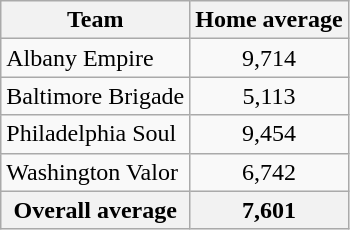<table class="wikitable">
<tr>
<th>Team</th>
<th>Home average</th>
</tr>
<tr>
<td>Albany Empire</td>
<td align=center>9,714</td>
</tr>
<tr>
<td>Baltimore Brigade</td>
<td align=center>5,113</td>
</tr>
<tr>
<td>Philadelphia Soul</td>
<td align=center>9,454</td>
</tr>
<tr>
<td>Washington Valor</td>
<td align=center>6,742</td>
</tr>
<tr>
<th>Overall average</th>
<th>7,601</th>
</tr>
</table>
